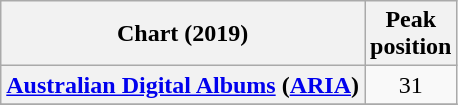<table class="wikitable sortable plainrowheaders" style="text-align:center">
<tr>
<th scope="col">Chart (2019)</th>
<th scope="col">Peak<br>position</th>
</tr>
<tr>
<th scope="row"><a href='#'>Australian Digital Albums</a> (<a href='#'>ARIA</a>)</th>
<td>31</td>
</tr>
<tr>
</tr>
</table>
